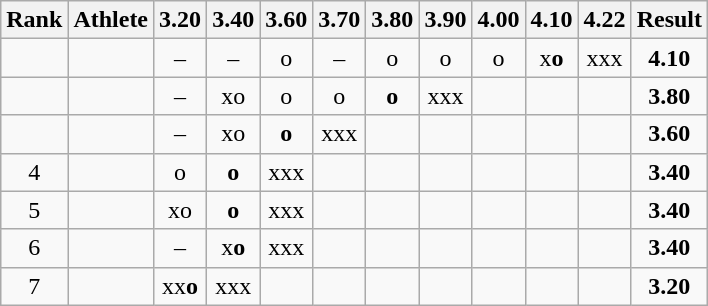<table class="wikitable sortable" style="text-align:center">
<tr>
<th>Rank</th>
<th>Athlete</th>
<th>3.20</th>
<th>3.40</th>
<th>3.60</th>
<th>3.70</th>
<th>3.80</th>
<th>3.90</th>
<th>4.00</th>
<th>4.10</th>
<th>4.22</th>
<th>Result</th>
</tr>
<tr>
<td></td>
<td align=left></td>
<td>–</td>
<td>–</td>
<td>o</td>
<td>–</td>
<td>o</td>
<td>o</td>
<td>o</td>
<td>x<strong>o</strong></td>
<td>xxx</td>
<td><strong>4.10</strong></td>
</tr>
<tr>
<td></td>
<td align=left></td>
<td>–</td>
<td>xo</td>
<td>o</td>
<td>o</td>
<td><strong>o</strong></td>
<td>xxx</td>
<td></td>
<td></td>
<td></td>
<td><strong>3.80</strong></td>
</tr>
<tr>
<td></td>
<td align=left></td>
<td>–</td>
<td>xo</td>
<td><strong>o</strong></td>
<td>xxx</td>
<td></td>
<td></td>
<td></td>
<td></td>
<td></td>
<td><strong>3.60</strong></td>
</tr>
<tr>
<td>4</td>
<td align=left></td>
<td>o</td>
<td><strong>o</strong></td>
<td>xxx</td>
<td></td>
<td></td>
<td></td>
<td></td>
<td></td>
<td></td>
<td><strong>3.40</strong></td>
</tr>
<tr>
<td>5</td>
<td align=left></td>
<td>xo</td>
<td><strong>o</strong></td>
<td>xxx</td>
<td></td>
<td></td>
<td></td>
<td></td>
<td></td>
<td></td>
<td><strong>3.40</strong></td>
</tr>
<tr>
<td>6</td>
<td align=left></td>
<td>–</td>
<td>x<strong>o</strong></td>
<td>xxx</td>
<td></td>
<td></td>
<td></td>
<td></td>
<td></td>
<td></td>
<td><strong>3.40</strong></td>
</tr>
<tr>
<td>7</td>
<td align=left></td>
<td>xx<strong>o</strong></td>
<td>xxx</td>
<td></td>
<td></td>
<td></td>
<td></td>
<td></td>
<td></td>
<td></td>
<td><strong>3.20</strong></td>
</tr>
</table>
